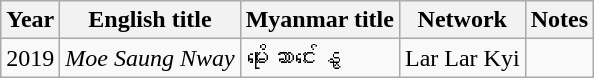<table class="wikitable">
<tr>
<th width=10>Year</th>
<th>English title</th>
<th>Myanmar title</th>
<th>Network</th>
<th>Notes</th>
</tr>
<tr>
<td>2019</td>
<td><em>Moe Saung Nway</em></td>
<td>မိုးဆောင်းနွေ</td>
<td>Lar Lar Kyi</td>
<td></td>
</tr>
</table>
